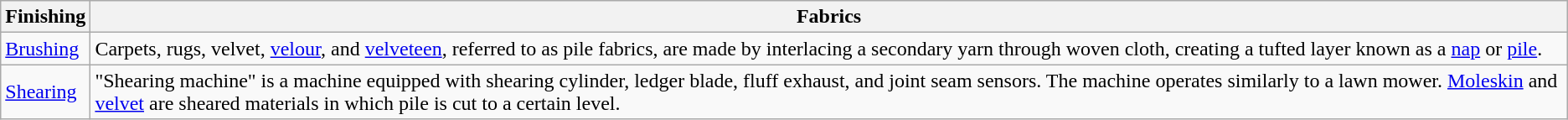<table class="wikitable">
<tr>
<th>Finishing</th>
<th>Fabrics</th>
</tr>
<tr>
<td><a href='#'>Brushing</a></td>
<td>Carpets, rugs, velvet, <a href='#'>velour</a>, and <a href='#'>velveteen</a>, referred to as pile fabrics, are made by interlacing a secondary yarn through woven cloth, creating a tufted layer known as a <a href='#'>nap</a> or <a href='#'>pile</a>.</td>
</tr>
<tr>
<td><a href='#'>Shearing</a></td>
<td>"Shearing machine" is a machine equipped with shearing cylinder, ledger blade, fluff exhaust, and joint seam sensors. The machine operates similarly to a lawn mower. <a href='#'>Moleskin</a> and <a href='#'>velvet</a> are sheared materials in which pile is cut to a certain level.</td>
</tr>
</table>
